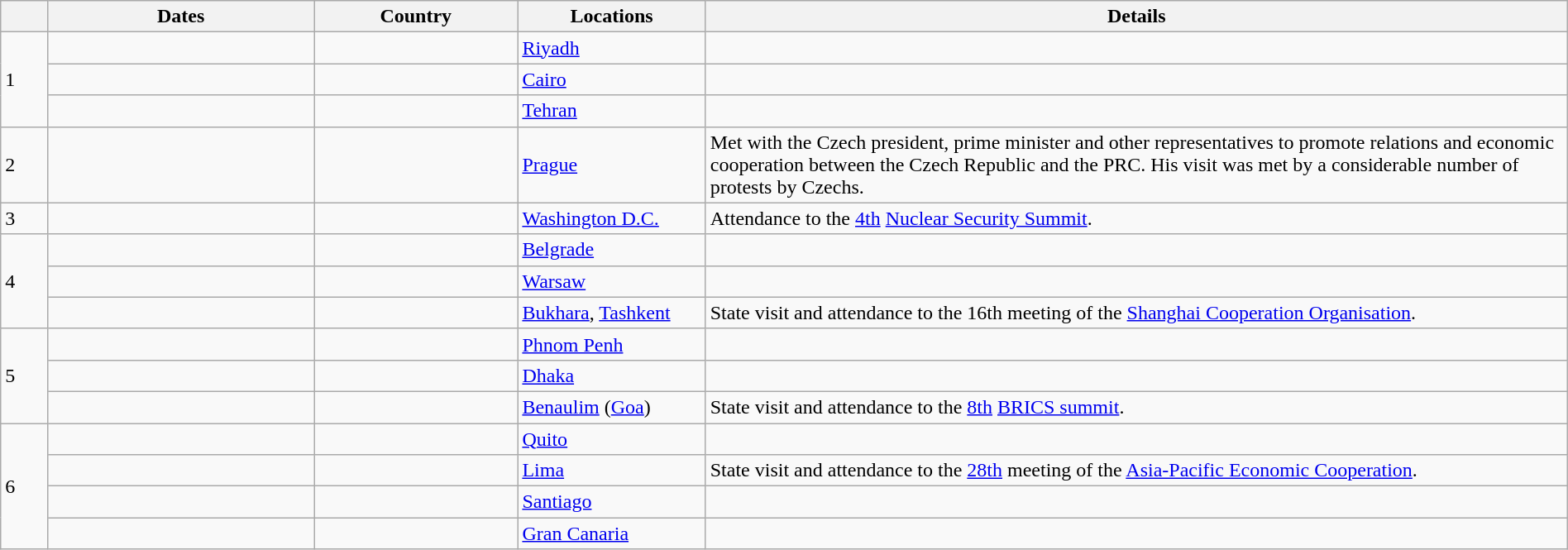<table class="wikitable sortable" style="margin:1em auto 1em auto;">
<tr>
<th style="width: 3%;"></th>
<th style="width: 17%;">Dates</th>
<th style="width: 13%;">Country</th>
<th style="width: 12%;">Locations</th>
<th style="width: 55%;">Details</th>
</tr>
<tr>
<td rowspan=3>1</td>
<td></td>
<td></td>
<td><a href='#'>Riyadh</a></td>
<td></td>
</tr>
<tr>
<td></td>
<td></td>
<td><a href='#'>Cairo</a></td>
<td></td>
</tr>
<tr>
<td></td>
<td></td>
<td><a href='#'>Tehran</a></td>
<td></td>
</tr>
<tr>
<td>2</td>
<td></td>
<td></td>
<td><a href='#'>Prague</a></td>
<td>Met with the Czech president, prime minister and other representatives to promote relations and economic cooperation between the Czech Republic and the PRC. His visit was met by a considerable number of protests by Czechs.</td>
</tr>
<tr>
<td>3</td>
<td></td>
<td></td>
<td><a href='#'>Washington D.C.</a></td>
<td>Attendance to the <a href='#'>4th</a> <a href='#'>Nuclear Security Summit</a>.</td>
</tr>
<tr>
<td rowspan=3>4</td>
<td></td>
<td></td>
<td><a href='#'>Belgrade</a></td>
<td></td>
</tr>
<tr>
<td></td>
<td></td>
<td><a href='#'>Warsaw</a></td>
<td></td>
</tr>
<tr>
<td></td>
<td></td>
<td><a href='#'>Bukhara</a>, <a href='#'>Tashkent</a></td>
<td>State visit and attendance to the 16th meeting of the <a href='#'>Shanghai Cooperation Organisation</a>.</td>
</tr>
<tr>
<td rowspan=3>5</td>
<td></td>
<td></td>
<td><a href='#'>Phnom Penh</a></td>
<td></td>
</tr>
<tr>
<td></td>
<td></td>
<td><a href='#'>Dhaka</a></td>
<td></td>
</tr>
<tr>
<td></td>
<td></td>
<td><a href='#'>Benaulim</a> (<a href='#'>Goa</a>)</td>
<td>State visit and attendance to the <a href='#'>8th</a> <a href='#'>BRICS summit</a>.</td>
</tr>
<tr>
<td rowspan=4>6</td>
<td></td>
<td></td>
<td><a href='#'>Quito</a></td>
<td></td>
</tr>
<tr>
<td></td>
<td></td>
<td><a href='#'>Lima</a></td>
<td>State visit and attendance to the <a href='#'>28th</a> meeting of the <a href='#'>Asia-Pacific Economic Cooperation</a>.</td>
</tr>
<tr>
<td></td>
<td></td>
<td><a href='#'>Santiago</a></td>
<td></td>
</tr>
<tr>
<td></td>
<td></td>
<td><a href='#'>Gran Canaria</a></td>
<td></td>
</tr>
</table>
